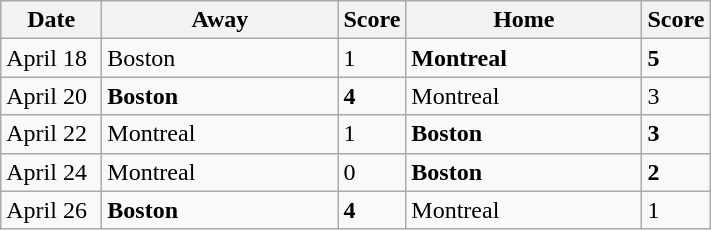<table class="wikitable">
<tr>
<th style="width:60px;">Date</th>
<th style="width:150px;">Away</th>
<th style="width:5px;">Score</th>
<th style="width:150px;">Home</th>
<th style="width:5px;">Score</th>
</tr>
<tr>
<td>April 18</td>
<td>Boston</td>
<td>1</td>
<td><strong>Montreal </strong></td>
<td><strong>5</strong></td>
</tr>
<tr>
<td>April 20</td>
<td><strong>Boston </strong></td>
<td><strong>4</strong></td>
<td>Montreal</td>
<td>3</td>
</tr>
<tr>
<td>April 22</td>
<td>Montreal</td>
<td>1</td>
<td><strong>Boston </strong></td>
<td><strong>3</strong></td>
</tr>
<tr>
<td>April 24</td>
<td>Montreal</td>
<td>0</td>
<td><strong>Boston </strong></td>
<td><strong>2</strong></td>
</tr>
<tr>
<td>April 26</td>
<td><strong>Boston </strong></td>
<td><strong>4</strong></td>
<td>Montreal</td>
<td>1</td>
</tr>
</table>
